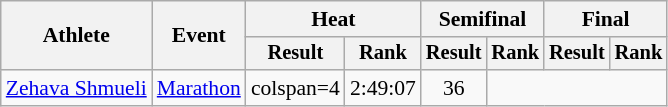<table class=wikitable style=font-size:90%>
<tr>
<th rowspan=2>Athlete</th>
<th rowspan=2>Event</th>
<th colspan=2>Heat</th>
<th colspan=2>Semifinal</th>
<th colspan=2>Final</th>
</tr>
<tr style=font-size:95%>
<th>Result</th>
<th>Rank</th>
<th>Result</th>
<th>Rank</th>
<th>Result</th>
<th>Rank</th>
</tr>
<tr align=center>
<td align=left><a href='#'>Zehava Shmueli</a></td>
<td align=left><a href='#'>Marathon</a></td>
<td>colspan=4 </td>
<td>2:49:07</td>
<td>36</td>
</tr>
</table>
